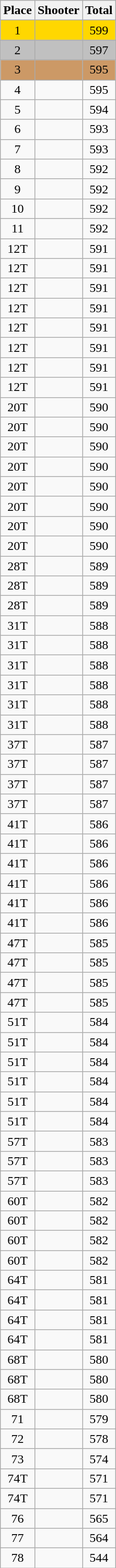<table class=wikitable style="text-align:center">
<tr>
<th>Place</th>
<th>Shooter</th>
<th>Total</th>
</tr>
<tr align=center bgcolor=gold>
<td>1</td>
<td align=left></td>
<td>599</td>
</tr>
<tr align=center bgcolor=silver>
<td>2</td>
<td align=left></td>
<td>597</td>
</tr>
<tr align=center bgcolor=cc9966>
<td>3</td>
<td align=left></td>
<td>595</td>
</tr>
<tr>
<td>4</td>
<td align=left></td>
<td>595</td>
</tr>
<tr>
<td>5</td>
<td align=left></td>
<td>594</td>
</tr>
<tr>
<td>6</td>
<td align=left></td>
<td>593</td>
</tr>
<tr>
<td>7</td>
<td align=left></td>
<td>593</td>
</tr>
<tr>
<td>8</td>
<td align=left></td>
<td>592</td>
</tr>
<tr>
<td>9</td>
<td align=left></td>
<td>592</td>
</tr>
<tr>
<td>10</td>
<td align=left></td>
<td>592</td>
</tr>
<tr>
<td>11</td>
<td align=left></td>
<td>592</td>
</tr>
<tr>
<td>12T</td>
<td align=left></td>
<td>591</td>
</tr>
<tr>
<td>12T</td>
<td align=left></td>
<td>591</td>
</tr>
<tr>
<td>12T</td>
<td align=left></td>
<td>591</td>
</tr>
<tr>
<td>12T</td>
<td align=left></td>
<td>591</td>
</tr>
<tr>
<td>12T</td>
<td align=left></td>
<td>591</td>
</tr>
<tr>
<td>12T</td>
<td align=left></td>
<td>591</td>
</tr>
<tr>
<td>12T</td>
<td align=left></td>
<td>591</td>
</tr>
<tr>
<td>12T</td>
<td align=left></td>
<td>591</td>
</tr>
<tr>
<td>20T</td>
<td align=left></td>
<td>590</td>
</tr>
<tr>
<td>20T</td>
<td align=left></td>
<td>590</td>
</tr>
<tr>
<td>20T</td>
<td align=left></td>
<td>590</td>
</tr>
<tr>
<td>20T</td>
<td align=left></td>
<td>590</td>
</tr>
<tr>
<td>20T</td>
<td align=left></td>
<td>590</td>
</tr>
<tr>
<td>20T</td>
<td align=left></td>
<td>590</td>
</tr>
<tr>
<td>20T</td>
<td align=left></td>
<td>590</td>
</tr>
<tr>
<td>20T</td>
<td align=left></td>
<td>590</td>
</tr>
<tr>
<td>28T</td>
<td align=left></td>
<td>589</td>
</tr>
<tr>
<td>28T</td>
<td align=left></td>
<td>589</td>
</tr>
<tr>
<td>28T</td>
<td align=left></td>
<td>589</td>
</tr>
<tr>
<td>31T</td>
<td align=left></td>
<td>588</td>
</tr>
<tr>
<td>31T</td>
<td align=left></td>
<td>588</td>
</tr>
<tr>
<td>31T</td>
<td align=left></td>
<td>588</td>
</tr>
<tr>
<td>31T</td>
<td align=left></td>
<td>588</td>
</tr>
<tr>
<td>31T</td>
<td align=left></td>
<td>588</td>
</tr>
<tr>
<td>31T</td>
<td align=left></td>
<td>588</td>
</tr>
<tr>
<td>37T</td>
<td align=left></td>
<td>587</td>
</tr>
<tr>
<td>37T</td>
<td align=left></td>
<td>587</td>
</tr>
<tr>
<td>37T</td>
<td align=left></td>
<td>587</td>
</tr>
<tr>
<td>37T</td>
<td align=left></td>
<td>587</td>
</tr>
<tr>
<td>41T</td>
<td align=left></td>
<td>586</td>
</tr>
<tr>
<td>41T</td>
<td align=left></td>
<td>586</td>
</tr>
<tr>
<td>41T</td>
<td align=left></td>
<td>586</td>
</tr>
<tr>
<td>41T</td>
<td align=left></td>
<td>586</td>
</tr>
<tr>
<td>41T</td>
<td align=left></td>
<td>586</td>
</tr>
<tr>
<td>41T</td>
<td align=left></td>
<td>586</td>
</tr>
<tr>
<td>47T</td>
<td align=left></td>
<td>585</td>
</tr>
<tr>
<td>47T</td>
<td align=left></td>
<td>585</td>
</tr>
<tr>
<td>47T</td>
<td align=left></td>
<td>585</td>
</tr>
<tr>
<td>47T</td>
<td align=left></td>
<td>585</td>
</tr>
<tr>
<td>51T</td>
<td align=left></td>
<td>584</td>
</tr>
<tr>
<td>51T</td>
<td align=left></td>
<td>584</td>
</tr>
<tr>
<td>51T</td>
<td align=left></td>
<td>584</td>
</tr>
<tr>
<td>51T</td>
<td align=left></td>
<td>584</td>
</tr>
<tr>
<td>51T</td>
<td align=left></td>
<td>584</td>
</tr>
<tr>
<td>51T</td>
<td align=left></td>
<td>584</td>
</tr>
<tr>
<td>57T</td>
<td align=left></td>
<td>583</td>
</tr>
<tr>
<td>57T</td>
<td align=left></td>
<td>583</td>
</tr>
<tr>
<td>57T</td>
<td align=left></td>
<td>583</td>
</tr>
<tr>
<td>60T</td>
<td align=left></td>
<td>582</td>
</tr>
<tr>
<td>60T</td>
<td align=left></td>
<td>582</td>
</tr>
<tr>
<td>60T</td>
<td align=left></td>
<td>582</td>
</tr>
<tr>
<td>60T</td>
<td align=left></td>
<td>582</td>
</tr>
<tr>
<td>64T</td>
<td align=left></td>
<td>581</td>
</tr>
<tr>
<td>64T</td>
<td align=left></td>
<td>581</td>
</tr>
<tr>
<td>64T</td>
<td align=left></td>
<td>581</td>
</tr>
<tr>
<td>64T</td>
<td align=left></td>
<td>581</td>
</tr>
<tr>
<td>68T</td>
<td align=left></td>
<td>580</td>
</tr>
<tr>
<td>68T</td>
<td align=left></td>
<td>580</td>
</tr>
<tr>
<td>68T</td>
<td align=left></td>
<td>580</td>
</tr>
<tr>
<td>71</td>
<td align=left></td>
<td>579</td>
</tr>
<tr>
<td>72</td>
<td align=left></td>
<td>578</td>
</tr>
<tr>
<td>73</td>
<td align=left></td>
<td>574</td>
</tr>
<tr>
<td>74T</td>
<td align=left></td>
<td>571</td>
</tr>
<tr>
<td>74T</td>
<td align=left></td>
<td>571</td>
</tr>
<tr>
<td>76</td>
<td align=left></td>
<td>565</td>
</tr>
<tr>
<td>77</td>
<td align=left></td>
<td>564</td>
</tr>
<tr>
<td>78</td>
<td align=left></td>
<td>544</td>
</tr>
</table>
